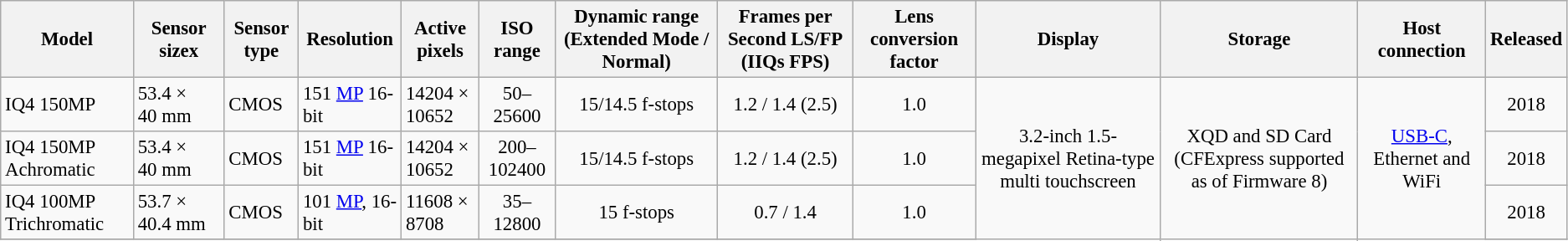<table class="wikitable" style="font-size:95%;">
<tr>
<th>Model</th>
<th>Sensor sizex</th>
<th>Sensor type</th>
<th>Resolution</th>
<th>Active pixels</th>
<th>ISO range</th>
<th>Dynamic range (Extended Mode / Normal)</th>
<th>Frames per Second LS/FP (IIQs FPS)</th>
<th>Lens conversion factor</th>
<th>Display</th>
<th>Storage</th>
<th>Host connection</th>
<th>Released</th>
</tr>
<tr>
<td>IQ4 150MP</td>
<td>53.4 × 40 mm</td>
<td>CMOS</td>
<td>151 <a href='#'>MP</a> 16-bit</td>
<td>14204  × 10652</td>
<td align=center>50–25600</td>
<td align=center>15/14.5 f-stops</td>
<td align=center>1.2 / 1.4 (2.5)</td>
<td align=center>1.0</td>
<td rowspan=6 align=center>3.2-inch 1.5-megapixel Retina-type multi touchscreen</td>
<td rowspan=6 align=center>XQD and SD Card (CFExpress supported as of Firmware 8)</td>
<td rowspan=6 align=center><a href='#'>USB-C</a>, Ethernet and WiFi</td>
<td align=center>2018</td>
</tr>
<tr>
<td>IQ4 150MP Achromatic</td>
<td>53.4 × 40 mm</td>
<td>CMOS</td>
<td>151 <a href='#'>MP</a> 16-bit</td>
<td>14204  × 10652</td>
<td align=center>200–102400</td>
<td align=center>15/14.5 f-stops</td>
<td align=center>1.2 / 1.4 (2.5)</td>
<td align=center>1.0</td>
<td align=center>2018</td>
</tr>
<tr>
<td>IQ4 100MP Trichromatic</td>
<td>53.7 × 40.4 mm</td>
<td>CMOS</td>
<td>101 <a href='#'>MP</a>, 16-bit</td>
<td>11608  × 8708</td>
<td align=center>35–12800</td>
<td align=center>15 f-stops</td>
<td align=center>0.7 / 1.4</td>
<td align=center>1.0</td>
<td align=center>2018</td>
</tr>
<tr>
</tr>
</table>
